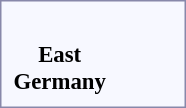<table style="border:1px solid #8888aa; background-color:#f7f8ff; padding:5px; font-size:95%; margin: 0px 12px 12px 0px;">
<tr style="text-align:center;">
<th rowspan=2> <br>East<br>Germany</th>
<th colspan=6 rowspan=2></th>
<td colspan=2></td>
<td colspan=2></td>
<td colspan=6></td>
<td colspan=3></td>
<td colspan=3></td>
<td colspan=4></td>
<td colspan=1></td>
<td colspan=1></td>
<td colspan=6></td>
<td colspan=2></td>
</tr>
<tr style="text-align:center;">
<td colspan=2></td>
<td colspan=2></td>
<td colspan=6></td>
<td colspan=3></td>
<td colspan=3></td>
<td colspan=4></td>
<td colspan=1></td>
<td colspan=1></td>
<td colspan=6></td>
<td colspan=2></td>
</tr>
</table>
